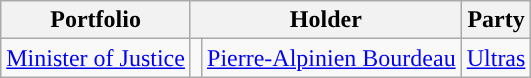<table class="wikitable">
<tr>
<th>Portfolio</th>
<th colspan=2>Holder</th>
<th>Party</th>
</tr>
<tr>
<td><a href='#'>Minister of Justice</a></td>
<td style="background:"></td>
<td><a href='#'>Pierre-Alpinien Bourdeau</a></td>
<td><a href='#'>Ultras</a></td>
</tr>
</table>
